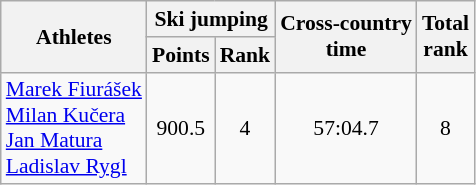<table class="wikitable" border="1" style="font-size:90%">
<tr>
<th rowspan="2">Athletes</th>
<th colspan="2">Ski jumping</th>
<th rowspan="2">Cross-country <br> time</th>
<th rowspan="2">Total <br> rank</th>
</tr>
<tr>
<th>Points</th>
<th>Rank</th>
</tr>
<tr>
<td><a href='#'>Marek Fiurášek</a><br><a href='#'>Milan Kučera</a><br><a href='#'>Jan Matura</a><br><a href='#'>Ladislav Rygl</a></td>
<td align=center>900.5</td>
<td align=center>4</td>
<td align=center>57:04.7</td>
<td align=center>8</td>
</tr>
</table>
